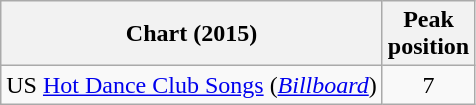<table class="wikitable">
<tr>
<th>Chart (2015)</th>
<th>Peak<br>position</th>
</tr>
<tr>
<td>US <a href='#'>Hot Dance Club Songs</a> (<em><a href='#'>Billboard</a></em>)</td>
<td align="center">7</td>
</tr>
</table>
